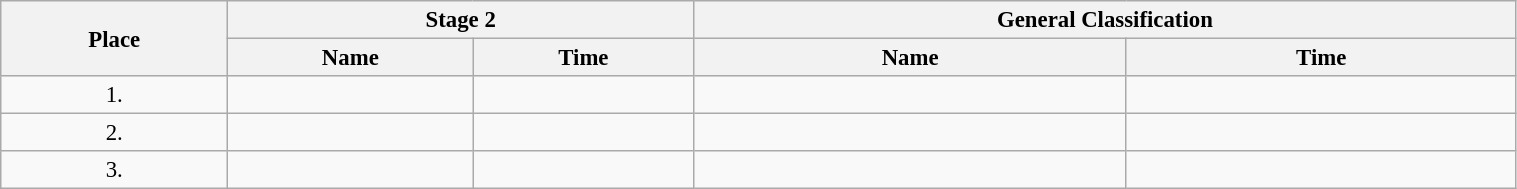<table class=wikitable style="font-size:95%" width="80%">
<tr>
<th rowspan="2">Place</th>
<th colspan="2">Stage 2</th>
<th colspan="2">General Classification</th>
</tr>
<tr>
<th>Name</th>
<th>Time</th>
<th>Name</th>
<th>Time</th>
</tr>
<tr>
<td align="center">1.</td>
<td></td>
<td></td>
<td></td>
<td></td>
</tr>
<tr>
<td align="center">2.</td>
<td></td>
<td></td>
<td></td>
<td></td>
</tr>
<tr>
<td align="center">3.</td>
<td></td>
<td></td>
<td></td>
<td></td>
</tr>
</table>
